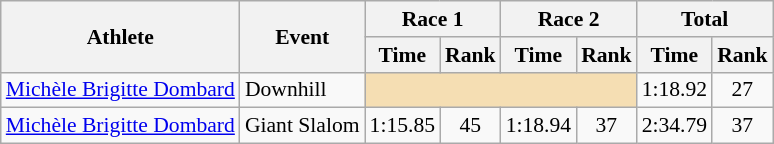<table class="wikitable" style="font-size:90%">
<tr>
<th rowspan="2">Athlete</th>
<th rowspan="2">Event</th>
<th colspan="2">Race 1</th>
<th colspan="2">Race 2</th>
<th colspan="2">Total</th>
</tr>
<tr>
<th>Time</th>
<th>Rank</th>
<th>Time</th>
<th>Rank</th>
<th>Time</th>
<th>Rank</th>
</tr>
<tr>
<td><a href='#'>Michèle Brigitte Dombard</a></td>
<td>Downhill</td>
<td colspan="4" bgcolor="wheat"></td>
<td align="center">1:18.92</td>
<td align="center">27</td>
</tr>
<tr>
<td><a href='#'>Michèle Brigitte Dombard</a></td>
<td>Giant Slalom</td>
<td align="center">1:15.85</td>
<td align="center">45</td>
<td align="center">1:18.94</td>
<td align="center">37</td>
<td align="center">2:34.79</td>
<td align="center">37</td>
</tr>
</table>
